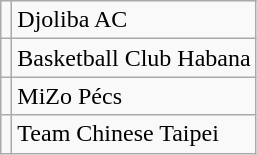<table class="wikitable">
<tr>
<td></td>
<td>Djoliba AC</td>
</tr>
<tr>
<td></td>
<td>Basketball Club Habana</td>
</tr>
<tr>
<td></td>
<td>MiZo Pécs</td>
</tr>
<tr>
<td></td>
<td>Team Chinese Taipei</td>
</tr>
</table>
